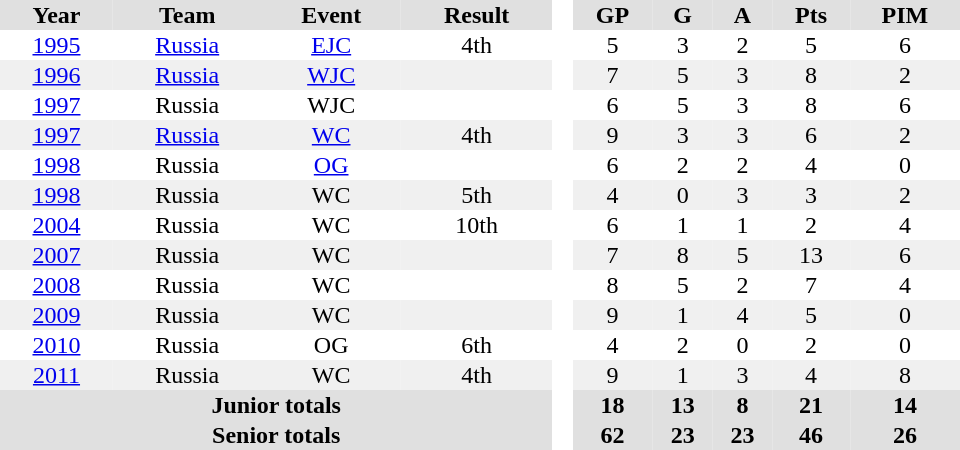<table border="0" cellpadding="1" cellspacing="0" style="text-align:center; width:40em">
<tr ALIGN="center" bgcolor="#e0e0e0">
<th>Year</th>
<th>Team</th>
<th>Event</th>
<th>Result</th>
<th rowspan="99" bgcolor="#ffffff"> </th>
<th>GP</th>
<th>G</th>
<th>A</th>
<th>Pts</th>
<th>PIM</th>
</tr>
<tr>
<td><a href='#'>1995</a></td>
<td><a href='#'>Russia</a></td>
<td><a href='#'>EJC</a></td>
<td>4th</td>
<td>5</td>
<td>3</td>
<td>2</td>
<td>5</td>
<td>6</td>
</tr>
<tr bgcolor="#f0f0f0">
<td><a href='#'>1996</a></td>
<td><a href='#'>Russia</a></td>
<td><a href='#'>WJC</a></td>
<td></td>
<td>7</td>
<td>5</td>
<td>3</td>
<td>8</td>
<td>2</td>
</tr>
<tr>
<td><a href='#'>1997</a></td>
<td>Russia</td>
<td>WJC</td>
<td></td>
<td>6</td>
<td>5</td>
<td>3</td>
<td>8</td>
<td>6</td>
</tr>
<tr bgcolor="#f0f0f0">
<td><a href='#'>1997</a></td>
<td><a href='#'>Russia</a></td>
<td><a href='#'>WC</a></td>
<td>4th</td>
<td>9</td>
<td>3</td>
<td>3</td>
<td>6</td>
<td>2</td>
</tr>
<tr>
<td><a href='#'>1998</a></td>
<td>Russia</td>
<td><a href='#'>OG</a></td>
<td></td>
<td>6</td>
<td>2</td>
<td>2</td>
<td>4</td>
<td>0</td>
</tr>
<tr bgcolor="#f0f0f0">
<td><a href='#'>1998</a></td>
<td>Russia</td>
<td>WC</td>
<td>5th</td>
<td>4</td>
<td>0</td>
<td>3</td>
<td>3</td>
<td>2</td>
</tr>
<tr>
<td><a href='#'>2004</a></td>
<td>Russia</td>
<td>WC</td>
<td>10th</td>
<td>6</td>
<td>1</td>
<td>1</td>
<td>2</td>
<td>4</td>
</tr>
<tr bgcolor="#f0f0f0">
<td><a href='#'>2007</a></td>
<td>Russia</td>
<td>WC</td>
<td></td>
<td>7</td>
<td>8</td>
<td>5</td>
<td>13</td>
<td>6</td>
</tr>
<tr>
<td><a href='#'>2008</a></td>
<td>Russia</td>
<td>WC</td>
<td></td>
<td>8</td>
<td>5</td>
<td>2</td>
<td>7</td>
<td>4</td>
</tr>
<tr bgcolor="#f0f0f0">
<td><a href='#'>2009</a></td>
<td>Russia</td>
<td>WC</td>
<td></td>
<td>9</td>
<td>1</td>
<td>4</td>
<td>5</td>
<td>0</td>
</tr>
<tr>
<td><a href='#'>2010</a></td>
<td>Russia</td>
<td>OG</td>
<td>6th</td>
<td>4</td>
<td>2</td>
<td>0</td>
<td>2</td>
<td>0</td>
</tr>
<tr bgcolor="#f0f0f0">
<td><a href='#'>2011</a></td>
<td>Russia</td>
<td>WC</td>
<td>4th</td>
<td>9</td>
<td>1</td>
<td>3</td>
<td>4</td>
<td>8</td>
</tr>
<tr bgcolor="#e0e0e0">
<th colspan="4">Junior totals</th>
<th>18</th>
<th>13</th>
<th>8</th>
<th>21</th>
<th>14</th>
</tr>
<tr bgcolor="#e0e0e0">
<th colspan=4>Senior totals</th>
<th>62</th>
<th>23</th>
<th>23</th>
<th>46</th>
<th>26</th>
</tr>
</table>
